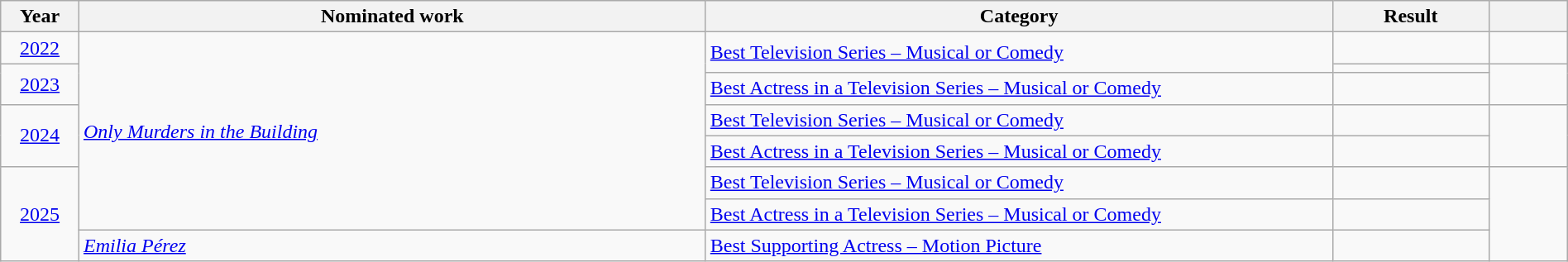<table class="wikitable plainrowheaders" style="width:100%;">
<tr>
<th scope="col" style="width:5%;">Year</th>
<th scope="col" style="width:40%;">Nominated work</th>
<th scope="col" style="width:40%;">Category</th>
<th scope="col" style="width:10%;">Result</th>
<th scope="col" style="width:5%;"></th>
</tr>
<tr>
<td style="text-align:center;"><a href='#'>2022</a></td>
<td rowspan="7"><em><a href='#'>Only Murders in the Building</a></em></td>
<td rowspan="2"><a href='#'>Best Television Series – Musical or Comedy</a></td>
<td></td>
<td style="text-align:center;"></td>
</tr>
<tr>
<td style="text-align:center;" rowspan="2"><a href='#'>2023</a></td>
<td></td>
<td style="text-align:center;" rowspan="2"></td>
</tr>
<tr>
<td><a href='#'>Best Actress in a Television Series – Musical or Comedy</a></td>
<td></td>
</tr>
<tr>
<td style="text-align:center;" rowspan="2"><a href='#'>2024</a></td>
<td><a href='#'>Best Television Series – Musical or Comedy</a></td>
<td></td>
<td style="text-align:center;" rowspan="2"></td>
</tr>
<tr>
<td><a href='#'>Best Actress in a Television Series – Musical or Comedy</a></td>
<td></td>
</tr>
<tr>
<td style="text-align:center;" rowspan="3"><a href='#'>2025</a></td>
<td><a href='#'>Best Television Series – Musical or Comedy</a></td>
<td></td>
<td style="text-align:center;" rowspan="3"></td>
</tr>
<tr>
<td><a href='#'>Best Actress in a Television Series – Musical or Comedy</a></td>
<td></td>
</tr>
<tr>
<td><em><a href='#'>Emilia Pérez</a></em></td>
<td><a href='#'>Best Supporting Actress – Motion Picture</a></td>
<td></td>
</tr>
</table>
